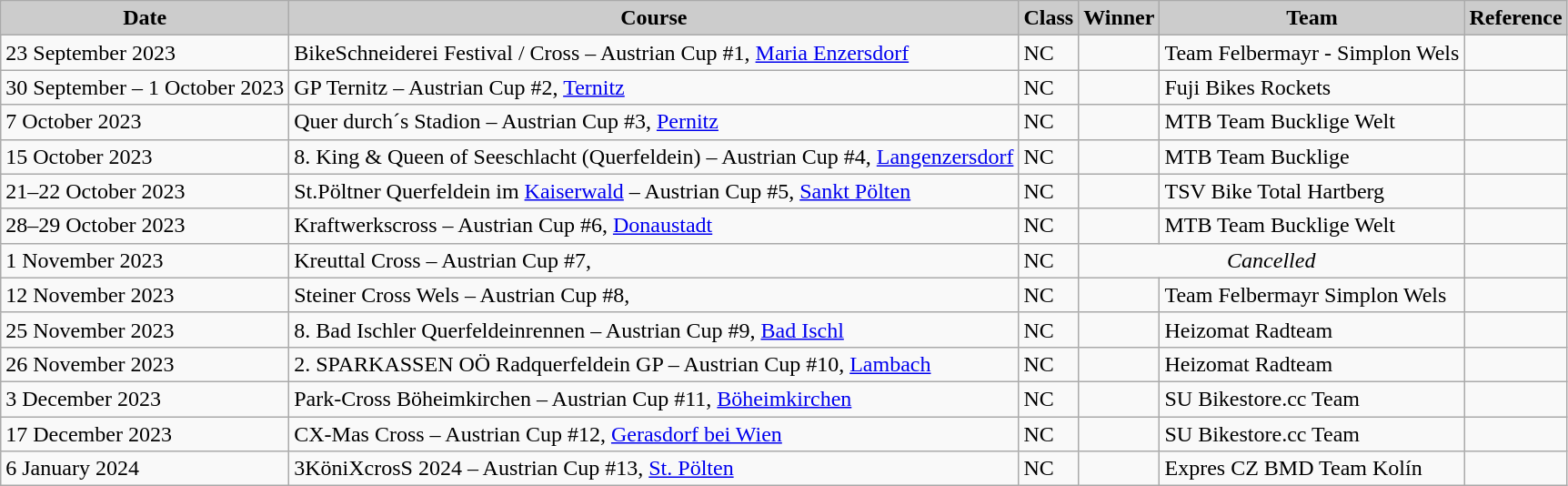<table class="wikitable sortable alternance ">
<tr>
<th scope="col" style="background-color:#CCCCCC;">Date</th>
<th scope="col" style="background-color:#CCCCCC;">Course</th>
<th scope="col" style="background-color:#CCCCCC;">Class</th>
<th scope="col" style="background-color:#CCCCCC;">Winner</th>
<th scope="col" style="background-color:#CCCCCC;">Team</th>
<th scope="col" style="background-color:#CCCCCC;">Reference</th>
</tr>
<tr>
<td>23 September 2023</td>
<td> BikeSchneiderei Festival / Cross – Austrian Cup #1, <a href='#'>Maria Enzersdorf</a></td>
<td>NC</td>
<td></td>
<td>Team Felbermayr - Simplon Wels</td>
<td></td>
</tr>
<tr>
<td>30 September – 1 October 2023</td>
<td> GP Ternitz – Austrian Cup #2, <a href='#'>Ternitz</a></td>
<td>NC</td>
<td></td>
<td>Fuji Bikes Rockets</td>
<td></td>
</tr>
<tr>
<td>7 October 2023</td>
<td> Quer durch´s Stadion – Austrian Cup #3, <a href='#'>Pernitz</a></td>
<td>NC</td>
<td></td>
<td>MTB Team Bucklige Welt</td>
<td></td>
</tr>
<tr>
<td>15 October 2023</td>
<td> 8. King & Queen of Seeschlacht (Querfeldein) – Austrian Cup #4, <a href='#'>Langenzersdorf</a></td>
<td>NC</td>
<td></td>
<td>MTB Team Bucklige</td>
<td></td>
</tr>
<tr>
<td>21–22 October 2023</td>
<td> St.Pöltner Querfeldein im <a href='#'>Kaiserwald</a> – Austrian Cup #5, <a href='#'>Sankt Pölten</a></td>
<td>NC</td>
<td></td>
<td>TSV Bike Total Hartberg</td>
<td></td>
</tr>
<tr>
<td>28–29 October 2023</td>
<td> Kraftwerkscross – Austrian Cup #6, <a href='#'>Donaustadt</a></td>
<td>NC</td>
<td></td>
<td>MTB Team Bucklige Welt</td>
<td></td>
</tr>
<tr>
<td>1 November 2023</td>
<td> Kreuttal Cross – Austrian Cup #7,</td>
<td>NC</td>
<td align=center colspan="2"><em>Cancelled</em></td>
<td></td>
</tr>
<tr>
<td>12 November 2023</td>
<td> Steiner Cross Wels – Austrian Cup #8,</td>
<td>NC</td>
<td></td>
<td>Team Felbermayr Simplon Wels</td>
<td></td>
</tr>
<tr>
<td>25 November 2023</td>
<td> 8. Bad Ischler Querfeldeinrennen – Austrian Cup #9, <a href='#'>Bad Ischl</a></td>
<td>NC</td>
<td></td>
<td>Heizomat Radteam</td>
<td></td>
</tr>
<tr>
<td>26 November 2023</td>
<td> 2. SPARKASSEN OÖ Radquerfeldein GP – Austrian Cup #10, <a href='#'>Lambach</a></td>
<td>NC</td>
<td></td>
<td>Heizomat Radteam</td>
<td></td>
</tr>
<tr>
<td>3 December 2023</td>
<td> Park-Cross Böheimkirchen – Austrian Cup #11, <a href='#'>Böheimkirchen</a></td>
<td>NC</td>
<td></td>
<td>SU Bikestore.cc Team</td>
<td></td>
</tr>
<tr>
<td>17 December 2023</td>
<td> CX-Mas Cross – Austrian Cup #12, <a href='#'>Gerasdorf bei Wien</a></td>
<td>NC</td>
<td></td>
<td>SU Bikestore.cc Team</td>
<td></td>
</tr>
<tr>
<td>6 January 2024</td>
<td> 3KöniXcrosS 2024 – Austrian Cup #13, <a href='#'>St. Pölten</a></td>
<td>NC</td>
<td></td>
<td>Expres CZ BMD Team Kolín</td>
<td></td>
</tr>
</table>
